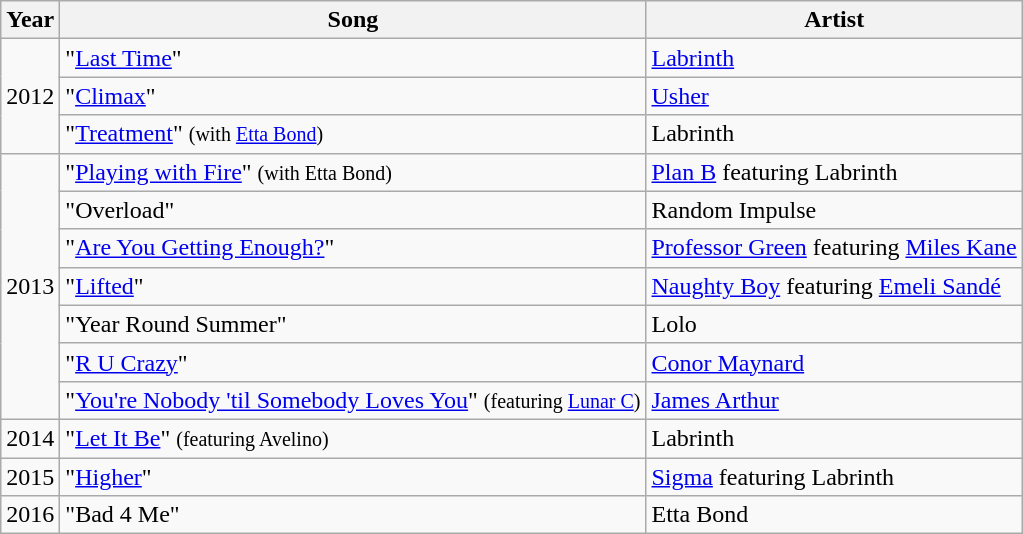<table class="wikitable">
<tr>
<th>Year</th>
<th>Song</th>
<th>Artist</th>
</tr>
<tr>
<td rowspan="3">2012</td>
<td>"<a href='#'>Last Time</a>"</td>
<td><a href='#'>Labrinth</a></td>
</tr>
<tr>
<td>"<a href='#'>Climax</a>"</td>
<td><a href='#'>Usher</a></td>
</tr>
<tr>
<td>"<a href='#'>Treatment</a>" <small>(with <a href='#'>Etta Bond</a>)</small></td>
<td>Labrinth</td>
</tr>
<tr>
<td rowspan="7">2013</td>
<td>"<a href='#'>Playing with Fire</a>" <small>(with Etta Bond)</small></td>
<td><a href='#'>Plan B</a> featuring Labrinth</td>
</tr>
<tr>
<td>"Overload"</td>
<td>Random Impulse</td>
</tr>
<tr>
<td>"<a href='#'>Are You Getting Enough?</a>"</td>
<td><a href='#'>Professor Green</a> featuring <a href='#'>Miles Kane</a></td>
</tr>
<tr>
<td>"<a href='#'>Lifted</a>"</td>
<td><a href='#'>Naughty Boy</a> featuring <a href='#'>Emeli Sandé</a></td>
</tr>
<tr>
<td>"Year Round Summer"</td>
<td>Lolo</td>
</tr>
<tr>
<td>"<a href='#'>R U Crazy</a>"</td>
<td><a href='#'>Conor Maynard</a></td>
</tr>
<tr>
<td>"<a href='#'>You're Nobody 'til Somebody Loves You</a>" <small>(featuring <a href='#'>Lunar C</a>)</small></td>
<td><a href='#'>James Arthur</a></td>
</tr>
<tr>
<td>2014</td>
<td>"<a href='#'>Let It Be</a>" <small>(featuring Avelino)</small></td>
<td>Labrinth</td>
</tr>
<tr>
<td>2015</td>
<td>"<a href='#'>Higher</a>"</td>
<td><a href='#'>Sigma</a> featuring Labrinth</td>
</tr>
<tr>
<td>2016</td>
<td>"Bad 4 Me"</td>
<td>Etta Bond</td>
</tr>
</table>
